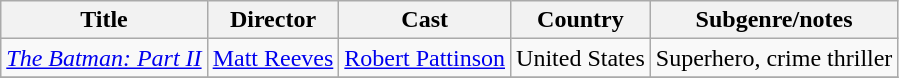<table class="wikitable">
<tr>
<th>Title</th>
<th>Director</th>
<th>Cast</th>
<th>Country</th>
<th>Subgenre/notes</th>
</tr>
<tr>
<td><em><a href='#'>The Batman: Part II</a></em></td>
<td><a href='#'>Matt Reeves</a></td>
<td><a href='#'>Robert Pattinson</a></td>
<td>United States</td>
<td>Superhero, crime thriller</td>
</tr>
<tr>
</tr>
</table>
